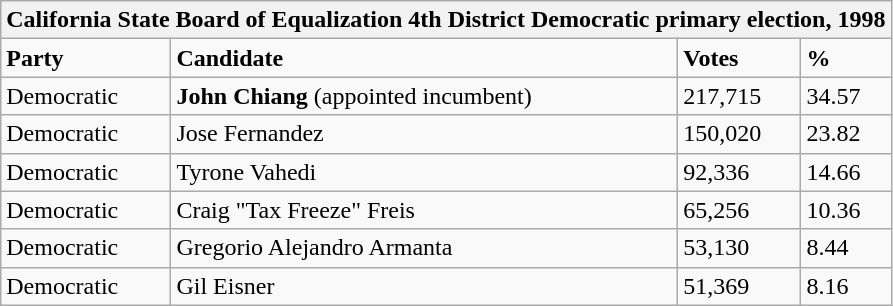<table class="wikitable">
<tr>
<th colspan="4">California State Board of Equalization 4th District Democratic primary election, 1998</th>
</tr>
<tr>
<td><strong>Party</strong></td>
<td><strong>Candidate</strong></td>
<td><strong>Votes</strong></td>
<td><strong>%</strong></td>
</tr>
<tr>
<td>Democratic</td>
<td><strong>John Chiang</strong> (appointed incumbent)</td>
<td>217,715</td>
<td>34.57</td>
</tr>
<tr>
<td>Democratic</td>
<td>Jose Fernandez</td>
<td>150,020</td>
<td>23.82</td>
</tr>
<tr>
<td>Democratic</td>
<td>Tyrone Vahedi</td>
<td>92,336</td>
<td>14.66</td>
</tr>
<tr>
<td>Democratic</td>
<td>Craig "Tax Freeze" Freis</td>
<td>65,256</td>
<td>10.36</td>
</tr>
<tr>
<td>Democratic</td>
<td>Gregorio Alejandro Armanta</td>
<td>53,130</td>
<td>8.44</td>
</tr>
<tr>
<td>Democratic</td>
<td>Gil Eisner</td>
<td>51,369</td>
<td>8.16</td>
</tr>
</table>
